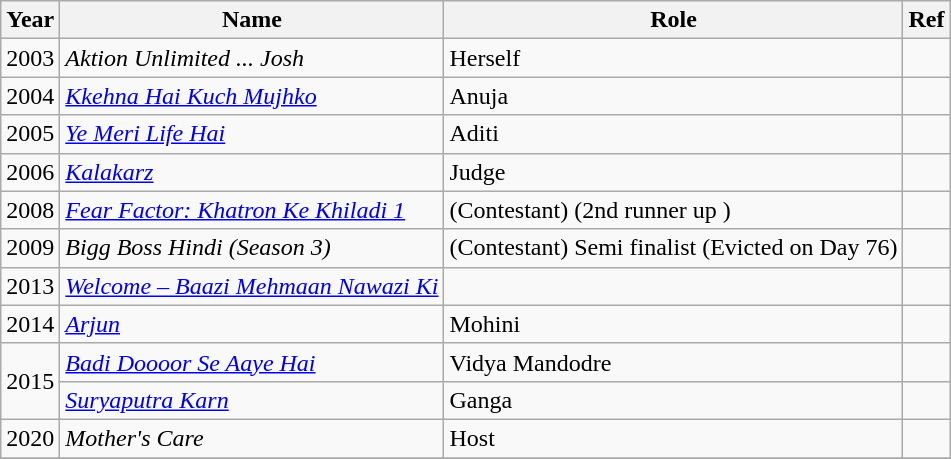<table class="wikitable sortable">
<tr>
<th>Year</th>
<th>Name</th>
<th>Role</th>
<th>Ref</th>
</tr>
<tr>
<td>2003</td>
<td><em>Aktion Unlimited ... Josh</em></td>
<td>Herself</td>
<td style="text-align:center;"></td>
</tr>
<tr>
<td>2004</td>
<td><em><a href='#'>Kkehna Hai Kuch Mujhko</a></em></td>
<td>Anuja</td>
<td style="text-align:center;"></td>
</tr>
<tr>
<td>2005</td>
<td><em><a href='#'>Ye Meri Life Hai</a></em></td>
<td>Aditi</td>
<td style="text-align:center;"></td>
</tr>
<tr>
<td>2006</td>
<td><em><a href='#'>Kalakarz</a></em></td>
<td>Judge</td>
<td style="text-align:center;"></td>
</tr>
<tr>
<td>2008</td>
<td><em><a href='#'>Fear Factor: Khatron Ke Khiladi 1</a></em></td>
<td>(Contestant) (2nd runner up )</td>
<td></td>
</tr>
<tr>
<td>2009</td>
<td><em>Bigg Boss Hindi (Season 3)</em></td>
<td>(Contestant) Semi finalist (Evicted on Day 76)</td>
<td></td>
</tr>
<tr>
<td>2013</td>
<td><em><a href='#'>Welcome – Baazi Mehmaan Nawazi Ki</a></em></td>
<td style="text-align:center;"></td>
<td></td>
</tr>
<tr>
<td>2014</td>
<td><em><a href='#'>Arjun</a></em></td>
<td>Mohini</td>
<td style="text-align:center;"></td>
</tr>
<tr>
<td rowspan="2">2015</td>
<td><em><a href='#'>Badi Doooor Se Aaye Hai</a></em></td>
<td>Vidya Mandodre</td>
<td style="text-align:center;"></td>
</tr>
<tr>
<td><em><a href='#'>Suryaputra Karn</a></em></td>
<td>Ganga</td>
<td style="text-align:center;"></td>
</tr>
<tr>
<td>2020</td>
<td><em>Mother's Care</em></td>
<td>Host</td>
<td style="text-align:center;"></td>
</tr>
<tr>
</tr>
</table>
